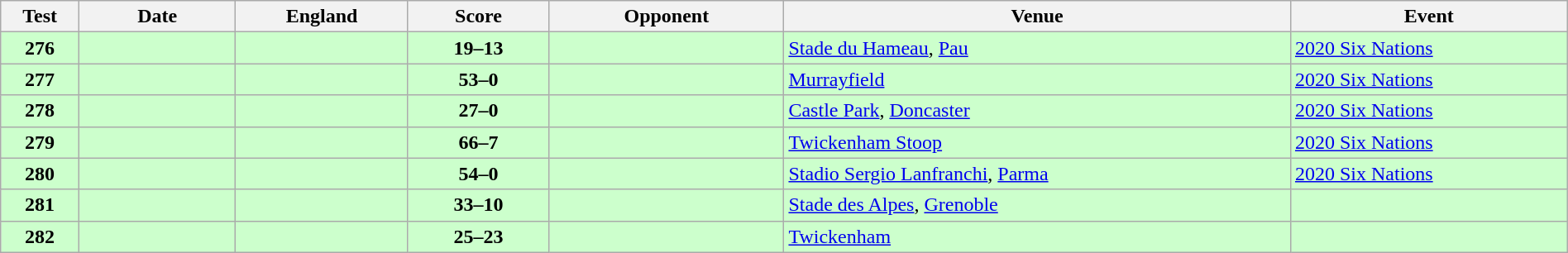<table class="wikitable sortable" style="width:100%">
<tr>
<th style="width:5%">Test</th>
<th style="width:10%">Date</th>
<th style="width:11%">England</th>
<th style="width:9%">Score</th>
<th style="width:15%">Opponent</th>
<th>Venue</th>
<th>Event</th>
</tr>
<tr bgcolor=#ccffcc>
<td align=center><strong>276</strong></td>
<td></td>
<td></td>
<td align="center"><strong>19–13</strong></td>
<td></td>
<td><a href='#'>Stade du Hameau</a>, <a href='#'>Pau</a></td>
<td><a href='#'>2020 Six Nations</a></td>
</tr>
<tr bgcolor=#ccffcc>
<td align=center><strong>277</strong></td>
<td></td>
<td></td>
<td align="center"><strong>53–0</strong></td>
<td></td>
<td><a href='#'>Murrayfield</a></td>
<td><a href='#'>2020 Six Nations</a></td>
</tr>
<tr bgcolor=#ccffcc>
<td align=center><strong>278</strong></td>
<td></td>
<td></td>
<td align="center"><strong>27–0</strong></td>
<td></td>
<td><a href='#'>Castle Park</a>, <a href='#'>Doncaster</a></td>
<td><a href='#'>2020 Six Nations</a></td>
</tr>
<tr bgcolor=#ccffcc>
<td align=center><strong>279</strong></td>
<td></td>
<td></td>
<td align="center"><strong>66–7</strong></td>
<td></td>
<td><a href='#'>Twickenham Stoop</a></td>
<td><a href='#'>2020 Six Nations</a></td>
</tr>
<tr bgcolor=#ccffcc>
<td align=center><strong>280</strong></td>
<td></td>
<td></td>
<td align="center"><strong>54–0</strong></td>
<td></td>
<td><a href='#'>Stadio Sergio Lanfranchi</a>, <a href='#'>Parma</a></td>
<td><a href='#'>2020 Six Nations</a></td>
</tr>
<tr bgcolor=#ccffcc>
<td align=center><strong>281</strong></td>
<td></td>
<td></td>
<td align="center"><strong>33–10</strong></td>
<td></td>
<td><a href='#'>Stade des Alpes</a>, <a href='#'>Grenoble</a></td>
<td></td>
</tr>
<tr bgcolor=#ccffcc>
<td align="center"><strong>282</strong></td>
<td></td>
<td></td>
<td align="center"><strong>25–23</strong></td>
<td></td>
<td><a href='#'>Twickenham</a></td>
<td></td>
</tr>
</table>
